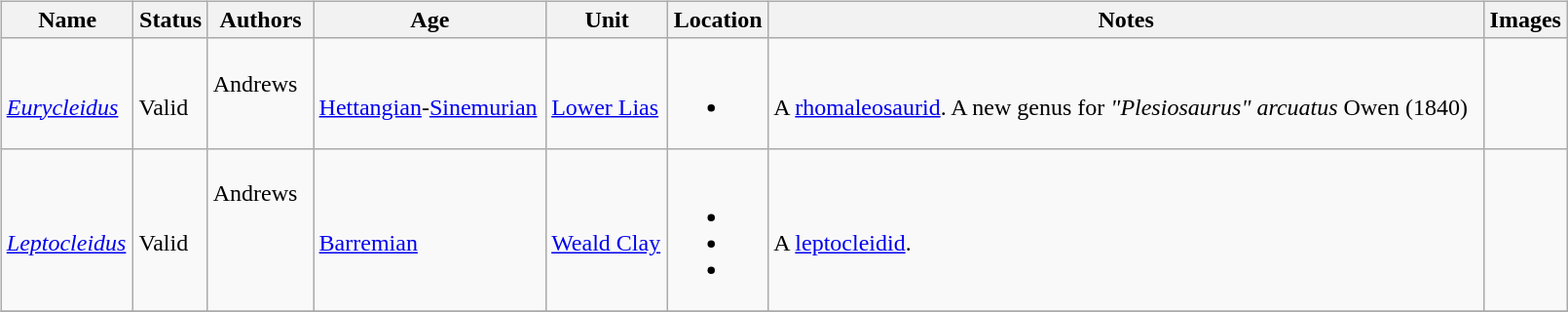<table border="0" style="background:transparent;" style="width: 100%;">
<tr>
<th width="90%"></th>
<th width="5%"></th>
<th width="5%"></th>
</tr>
<tr>
<td style="border:0px" valign="top"><br><table class="wikitable sortable" align="center" width="100%">
<tr>
<th>Name</th>
<th>Status</th>
<th colspan="2">Authors</th>
<th>Age</th>
<th>Unit</th>
<th>Location</th>
<th>Notes</th>
<th>Images</th>
</tr>
<tr>
<td><br><em><a href='#'>Eurycleidus</a></em></td>
<td><br>Valid</td>
<td style="border-right:0px" valign="top"><br>Andrews</td>
<td style="border-left:0px" valign="top"></td>
<td><br><a href='#'>Hettangian</a>-<a href='#'>Sinemurian</a></td>
<td><br><a href='#'>Lower Lias</a></td>
<td><br><ul><li></li></ul></td>
<td><br>A <a href='#'>rhomaleosaurid</a>. A new genus for <em>"Plesiosaurus" arcuatus</em> Owen (1840)</td>
<td></td>
</tr>
<tr>
<td><br><em><a href='#'>Leptocleidus</a></em></td>
<td><br>Valid</td>
<td style="border-right:0px" valign="top"><br>Andrews</td>
<td style="border-left:0px" valign="top"></td>
<td><br><a href='#'>Barremian</a></td>
<td><br><a href='#'>Weald Clay</a></td>
<td><br><ul><li></li><li></li><li></li></ul></td>
<td><br>A <a href='#'>leptocleidid</a>.</td>
<td></td>
</tr>
<tr>
</tr>
</table>
</td>
<td style="border:0px" valign="top"></td>
<td style="border:0px" valign="top"></td>
</tr>
<tr>
</tr>
</table>
